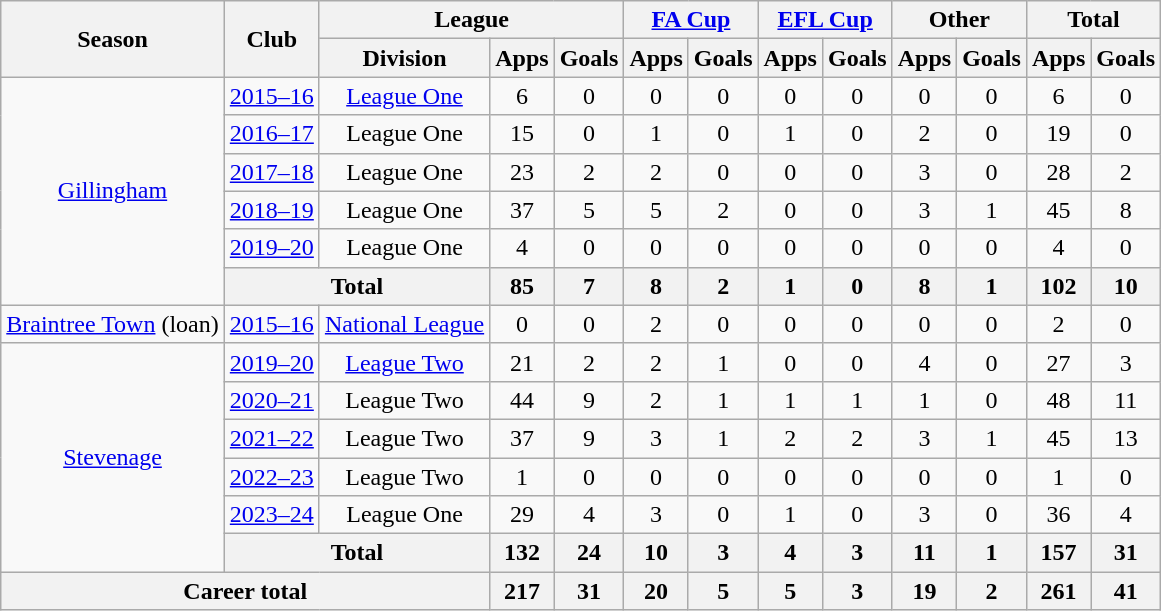<table class="wikitable" style="text-align:center">
<tr>
<th rowspan="2">Season</th>
<th rowspan="2">Club</th>
<th colspan="3">League</th>
<th colspan="2"><a href='#'>FA Cup</a></th>
<th colspan="2"><a href='#'>EFL Cup</a></th>
<th colspan="2">Other</th>
<th colspan="2">Total</th>
</tr>
<tr>
<th>Division</th>
<th>Apps</th>
<th>Goals</th>
<th>Apps</th>
<th>Goals</th>
<th>Apps</th>
<th>Goals</th>
<th>Apps</th>
<th>Goals</th>
<th>Apps</th>
<th>Goals</th>
</tr>
<tr>
<td rowspan="6"><a href='#'>Gillingham</a></td>
<td><a href='#'>2015–16</a></td>
<td><a href='#'>League One</a></td>
<td>6</td>
<td>0</td>
<td>0</td>
<td>0</td>
<td>0</td>
<td>0</td>
<td>0</td>
<td>0</td>
<td>6</td>
<td>0</td>
</tr>
<tr>
<td><a href='#'>2016–17</a></td>
<td>League One</td>
<td>15</td>
<td>0</td>
<td>1</td>
<td>0</td>
<td>1</td>
<td>0</td>
<td>2</td>
<td>0</td>
<td>19</td>
<td>0</td>
</tr>
<tr>
<td><a href='#'>2017–18</a></td>
<td>League One</td>
<td>23</td>
<td>2</td>
<td>2</td>
<td>0</td>
<td>0</td>
<td>0</td>
<td>3</td>
<td>0</td>
<td>28</td>
<td>2</td>
</tr>
<tr>
<td><a href='#'>2018–19</a></td>
<td>League One</td>
<td>37</td>
<td>5</td>
<td>5</td>
<td>2</td>
<td>0</td>
<td>0</td>
<td>3</td>
<td>1</td>
<td>45</td>
<td>8</td>
</tr>
<tr>
<td><a href='#'>2019–20</a></td>
<td>League One</td>
<td>4</td>
<td>0</td>
<td>0</td>
<td>0</td>
<td>0</td>
<td>0</td>
<td>0</td>
<td>0</td>
<td>4</td>
<td>0</td>
</tr>
<tr>
<th colspan="2">Total</th>
<th>85</th>
<th>7</th>
<th>8</th>
<th>2</th>
<th>1</th>
<th>0</th>
<th>8</th>
<th>1</th>
<th>102</th>
<th>10</th>
</tr>
<tr>
<td><a href='#'>Braintree Town</a> (loan)</td>
<td><a href='#'>2015–16</a></td>
<td><a href='#'>National League</a></td>
<td>0</td>
<td>0</td>
<td>2</td>
<td>0</td>
<td>0</td>
<td>0</td>
<td>0</td>
<td>0</td>
<td>2</td>
<td>0</td>
</tr>
<tr>
<td rowspan="6"><a href='#'>Stevenage</a></td>
<td><a href='#'>2019–20</a></td>
<td><a href='#'>League Two</a></td>
<td>21</td>
<td>2</td>
<td>2</td>
<td>1</td>
<td>0</td>
<td>0</td>
<td>4</td>
<td>0</td>
<td>27</td>
<td>3</td>
</tr>
<tr>
<td><a href='#'>2020–21</a></td>
<td>League Two</td>
<td>44</td>
<td>9</td>
<td>2</td>
<td>1</td>
<td>1</td>
<td>1</td>
<td>1</td>
<td>0</td>
<td>48</td>
<td>11</td>
</tr>
<tr>
<td><a href='#'>2021–22</a></td>
<td>League Two</td>
<td>37</td>
<td>9</td>
<td>3</td>
<td>1</td>
<td>2</td>
<td>2</td>
<td>3</td>
<td>1</td>
<td>45</td>
<td>13</td>
</tr>
<tr>
<td><a href='#'>2022–23</a></td>
<td>League Two</td>
<td>1</td>
<td>0</td>
<td>0</td>
<td>0</td>
<td>0</td>
<td>0</td>
<td>0</td>
<td>0</td>
<td>1</td>
<td>0</td>
</tr>
<tr>
<td><a href='#'>2023–24</a></td>
<td>League One</td>
<td>29</td>
<td>4</td>
<td>3</td>
<td>0</td>
<td>1</td>
<td>0</td>
<td>3</td>
<td>0</td>
<td>36</td>
<td>4</td>
</tr>
<tr>
<th colspan="2">Total</th>
<th>132</th>
<th>24</th>
<th>10</th>
<th>3</th>
<th>4</th>
<th>3</th>
<th>11</th>
<th>1</th>
<th>157</th>
<th>31</th>
</tr>
<tr>
<th colspan="3">Career total</th>
<th>217</th>
<th>31</th>
<th>20</th>
<th>5</th>
<th>5</th>
<th>3</th>
<th>19</th>
<th>2</th>
<th>261</th>
<th>41</th>
</tr>
</table>
